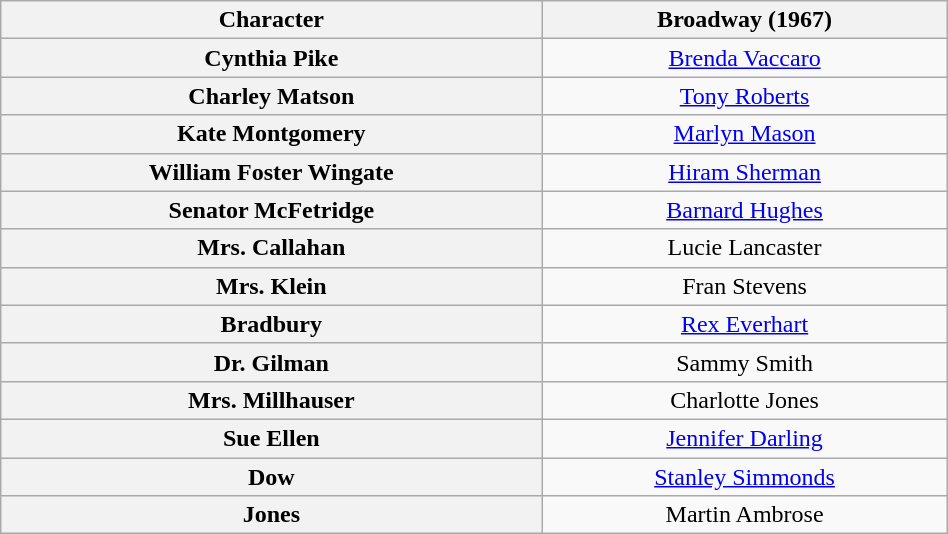<table class="wikitable" style="width:50%; text-align:center">
<tr>
<th scope="col">Character</th>
<th>Broadway (1967)</th>
</tr>
<tr>
<th>Cynthia Pike</th>
<td colspan="1"><a href='#'>Brenda Vaccaro</a></td>
</tr>
<tr>
<th>Charley Matson</th>
<td colspan="1"><a href='#'>Tony Roberts</a></td>
</tr>
<tr>
<th>Kate Montgomery</th>
<td colspan="1"><a href='#'>Marlyn Mason</a></td>
</tr>
<tr>
<th>William Foster Wingate</th>
<td colspan="1"><a href='#'>Hiram Sherman</a></td>
</tr>
<tr>
<th>Senator McFetridge</th>
<td colspan="1"><a href='#'>Barnard Hughes</a></td>
</tr>
<tr>
<th>Mrs. Callahan</th>
<td colspan="1">Lucie Lancaster</td>
</tr>
<tr>
<th>Mrs. Klein</th>
<td colspan="1">Fran Stevens</td>
</tr>
<tr>
<th>Bradbury</th>
<td colspan="1"><a href='#'>Rex Everhart</a></td>
</tr>
<tr>
<th>Dr. Gilman</th>
<td colspan="1">Sammy Smith</td>
</tr>
<tr>
<th>Mrs. Millhauser</th>
<td colspan="1">Charlotte Jones</td>
</tr>
<tr>
<th>Sue Ellen</th>
<td colspan="1"><a href='#'>Jennifer Darling</a></td>
</tr>
<tr>
<th>Dow</th>
<td colspan="1"><a href='#'>Stanley Simmonds</a></td>
</tr>
<tr>
<th>Jones</th>
<td colspan="1">Martin Ambrose</td>
</tr>
</table>
